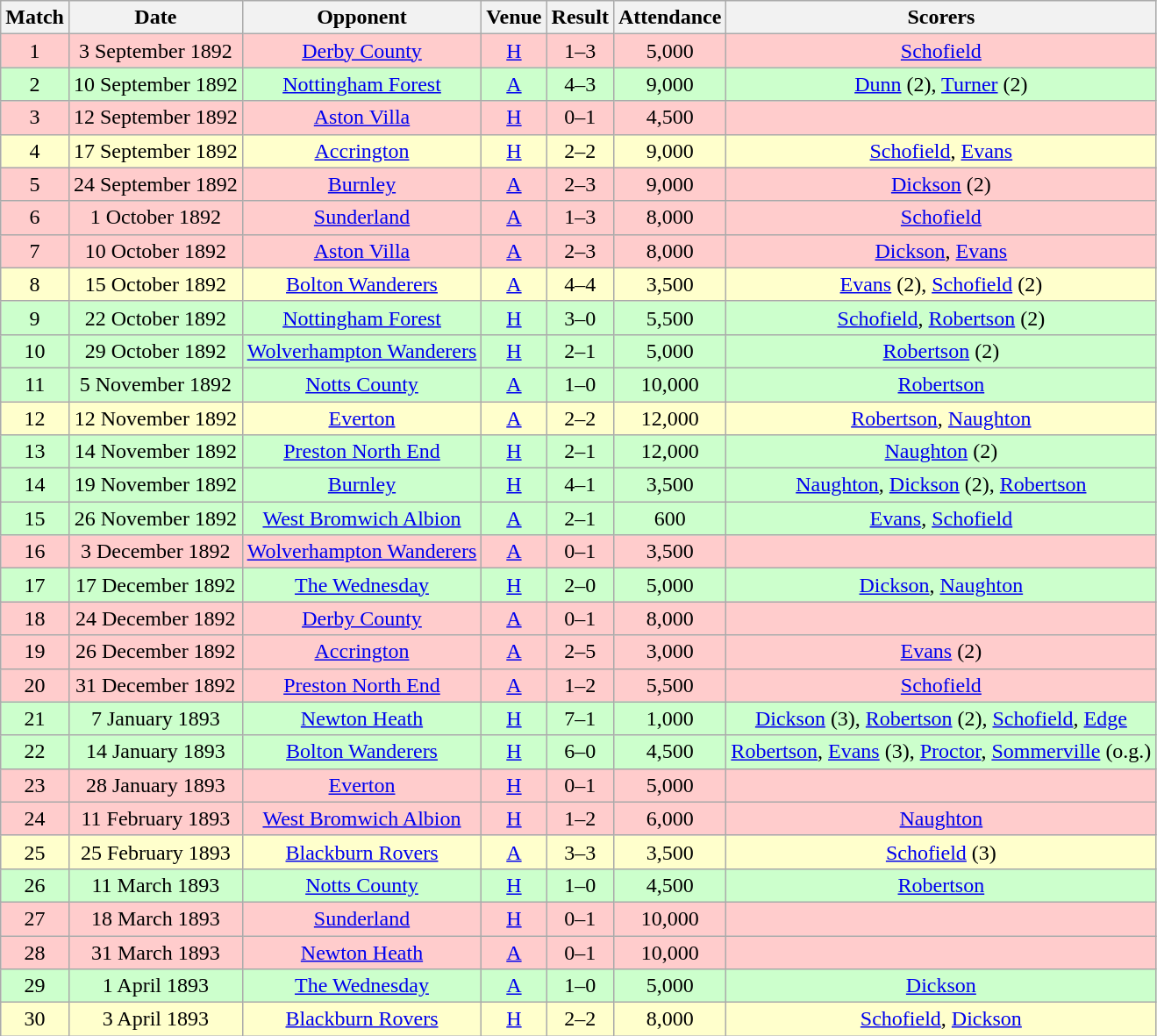<table class="wikitable" style="font-size:100%; text-align:center">
<tr>
<th>Match</th>
<th>Date</th>
<th>Opponent</th>
<th>Venue</th>
<th>Result</th>
<th>Attendance</th>
<th>Scorers</th>
</tr>
<tr style="background-color: #FFCCCC;">
<td>1</td>
<td>3 September 1892</td>
<td><a href='#'>Derby County</a></td>
<td><a href='#'>H</a></td>
<td>1–3</td>
<td>5,000</td>
<td><a href='#'>Schofield</a></td>
</tr>
<tr style="background-color: #CCFFCC;">
<td>2</td>
<td>10 September 1892</td>
<td><a href='#'>Nottingham Forest</a></td>
<td><a href='#'>A</a></td>
<td>4–3</td>
<td>9,000</td>
<td><a href='#'>Dunn</a> (2), <a href='#'>Turner</a> (2)</td>
</tr>
<tr style="background-color: #FFCCCC;">
<td>3</td>
<td>12 September 1892</td>
<td><a href='#'>Aston Villa</a></td>
<td><a href='#'>H</a></td>
<td>0–1</td>
<td>4,500</td>
<td></td>
</tr>
<tr style="background-color: #FFFFCC;">
<td>4</td>
<td>17 September 1892</td>
<td><a href='#'>Accrington</a></td>
<td><a href='#'>H</a></td>
<td>2–2</td>
<td>9,000</td>
<td><a href='#'>Schofield</a>, <a href='#'>Evans</a></td>
</tr>
<tr style="background-color: #FFCCCC;">
<td>5</td>
<td>24 September 1892</td>
<td><a href='#'>Burnley</a></td>
<td><a href='#'>A</a></td>
<td>2–3</td>
<td>9,000</td>
<td><a href='#'>Dickson</a> (2)</td>
</tr>
<tr style="background-color: #FFCCCC;">
<td>6</td>
<td>1 October 1892</td>
<td><a href='#'>Sunderland</a></td>
<td><a href='#'>A</a></td>
<td>1–3</td>
<td>8,000</td>
<td><a href='#'>Schofield</a></td>
</tr>
<tr style="background-color: #FFCCCC;">
<td>7</td>
<td>10 October 1892</td>
<td><a href='#'>Aston Villa</a></td>
<td><a href='#'>A</a></td>
<td>2–3</td>
<td>8,000</td>
<td><a href='#'>Dickson</a>, <a href='#'>Evans</a></td>
</tr>
<tr style="background-color: #FFFFCC;">
<td>8</td>
<td>15 October 1892</td>
<td><a href='#'>Bolton Wanderers</a></td>
<td><a href='#'>A</a></td>
<td>4–4</td>
<td>3,500</td>
<td><a href='#'>Evans</a> (2), <a href='#'>Schofield</a> (2)</td>
</tr>
<tr style="background-color: #CCFFCC;">
<td>9</td>
<td>22 October 1892</td>
<td><a href='#'>Nottingham Forest</a></td>
<td><a href='#'>H</a></td>
<td>3–0</td>
<td>5,500</td>
<td><a href='#'>Schofield</a>, <a href='#'>Robertson</a> (2)</td>
</tr>
<tr style="background-color: #CCFFCC;">
<td>10</td>
<td>29 October 1892</td>
<td><a href='#'>Wolverhampton Wanderers</a></td>
<td><a href='#'>H</a></td>
<td>2–1</td>
<td>5,000</td>
<td><a href='#'>Robertson</a> (2)</td>
</tr>
<tr style="background-color: #CCFFCC;">
<td>11</td>
<td>5 November 1892</td>
<td><a href='#'>Notts County</a></td>
<td><a href='#'>A</a></td>
<td>1–0</td>
<td>10,000</td>
<td><a href='#'>Robertson</a></td>
</tr>
<tr style="background-color: #FFFFCC;">
<td>12</td>
<td>12 November 1892</td>
<td><a href='#'>Everton</a></td>
<td><a href='#'>A</a></td>
<td>2–2</td>
<td>12,000</td>
<td><a href='#'>Robertson</a>, <a href='#'>Naughton</a></td>
</tr>
<tr style="background-color: #CCFFCC;">
<td>13</td>
<td>14 November 1892</td>
<td><a href='#'>Preston North End</a></td>
<td><a href='#'>H</a></td>
<td>2–1</td>
<td>12,000</td>
<td><a href='#'>Naughton</a> (2)</td>
</tr>
<tr style="background-color: #CCFFCC;">
<td>14</td>
<td>19 November 1892</td>
<td><a href='#'>Burnley</a></td>
<td><a href='#'>H</a></td>
<td>4–1</td>
<td>3,500</td>
<td><a href='#'>Naughton</a>, <a href='#'>Dickson</a> (2), <a href='#'>Robertson</a></td>
</tr>
<tr style="background-color: #CCFFCC;">
<td>15</td>
<td>26 November 1892</td>
<td><a href='#'>West Bromwich Albion</a></td>
<td><a href='#'>A</a></td>
<td>2–1</td>
<td>600</td>
<td><a href='#'>Evans</a>, <a href='#'>Schofield</a></td>
</tr>
<tr style="background-color: #FFCCCC;">
<td>16</td>
<td>3 December 1892</td>
<td><a href='#'>Wolverhampton Wanderers</a></td>
<td><a href='#'>A</a></td>
<td>0–1</td>
<td>3,500</td>
<td></td>
</tr>
<tr style="background-color: #CCFFCC;">
<td>17</td>
<td>17 December 1892</td>
<td><a href='#'>The Wednesday</a></td>
<td><a href='#'>H</a></td>
<td>2–0</td>
<td>5,000</td>
<td><a href='#'>Dickson</a>, <a href='#'>Naughton</a></td>
</tr>
<tr style="background-color: #FFCCCC;">
<td>18</td>
<td>24 December 1892</td>
<td><a href='#'>Derby County</a></td>
<td><a href='#'>A</a></td>
<td>0–1</td>
<td>8,000</td>
<td></td>
</tr>
<tr style="background-color: #FFCCCC;">
<td>19</td>
<td>26 December 1892</td>
<td><a href='#'>Accrington</a></td>
<td><a href='#'>A</a></td>
<td>2–5</td>
<td>3,000</td>
<td><a href='#'>Evans</a> (2)</td>
</tr>
<tr style="background-color: #FFCCCC;">
<td>20</td>
<td>31 December 1892</td>
<td><a href='#'>Preston North End</a></td>
<td><a href='#'>A</a></td>
<td>1–2</td>
<td>5,500</td>
<td><a href='#'>Schofield</a></td>
</tr>
<tr style="background-color: #CCFFCC;">
<td>21</td>
<td>7 January 1893</td>
<td><a href='#'>Newton Heath</a></td>
<td><a href='#'>H</a></td>
<td>7–1</td>
<td>1,000</td>
<td><a href='#'>Dickson</a> (3), <a href='#'>Robertson</a> (2), <a href='#'>Schofield</a>, <a href='#'>Edge</a></td>
</tr>
<tr style="background-color: #CCFFCC;">
<td>22</td>
<td>14 January 1893</td>
<td><a href='#'>Bolton Wanderers</a></td>
<td><a href='#'>H</a></td>
<td>6–0</td>
<td>4,500</td>
<td><a href='#'>Robertson</a>, <a href='#'>Evans</a> (3), <a href='#'>Proctor</a>, <a href='#'>Sommerville</a> (o.g.)</td>
</tr>
<tr style="background-color: #FFCCCC;">
<td>23</td>
<td>28 January 1893</td>
<td><a href='#'>Everton</a></td>
<td><a href='#'>H</a></td>
<td>0–1</td>
<td>5,000</td>
<td></td>
</tr>
<tr style="background-color: #FFCCCC;">
<td>24</td>
<td>11 February 1893</td>
<td><a href='#'>West Bromwich Albion</a></td>
<td><a href='#'>H</a></td>
<td>1–2</td>
<td>6,000</td>
<td><a href='#'>Naughton</a></td>
</tr>
<tr style="background-color: #FFFFCC;">
<td>25</td>
<td>25 February 1893</td>
<td><a href='#'>Blackburn Rovers</a></td>
<td><a href='#'>A</a></td>
<td>3–3</td>
<td>3,500</td>
<td><a href='#'>Schofield</a> (3)</td>
</tr>
<tr style="background-color: #CCFFCC;">
<td>26</td>
<td>11 March 1893</td>
<td><a href='#'>Notts County</a></td>
<td><a href='#'>H</a></td>
<td>1–0</td>
<td>4,500</td>
<td><a href='#'>Robertson</a></td>
</tr>
<tr style="background-color: #FFCCCC;">
<td>27</td>
<td>18 March 1893</td>
<td><a href='#'>Sunderland</a></td>
<td><a href='#'>H</a></td>
<td>0–1</td>
<td>10,000</td>
<td></td>
</tr>
<tr style="background-color: #FFCCCC;">
<td>28</td>
<td>31 March 1893</td>
<td><a href='#'>Newton Heath</a></td>
<td><a href='#'>A</a></td>
<td>0–1</td>
<td>10,000</td>
<td></td>
</tr>
<tr style="background-color: #CCFFCC;">
<td>29</td>
<td>1 April 1893</td>
<td><a href='#'>The Wednesday</a></td>
<td><a href='#'>A</a></td>
<td>1–0</td>
<td>5,000</td>
<td><a href='#'>Dickson</a></td>
</tr>
<tr style="background-color: #FFFFCC;">
<td>30</td>
<td>3 April 1893</td>
<td><a href='#'>Blackburn Rovers</a></td>
<td><a href='#'>H</a></td>
<td>2–2</td>
<td>8,000</td>
<td><a href='#'>Schofield</a>, <a href='#'>Dickson</a></td>
</tr>
</table>
